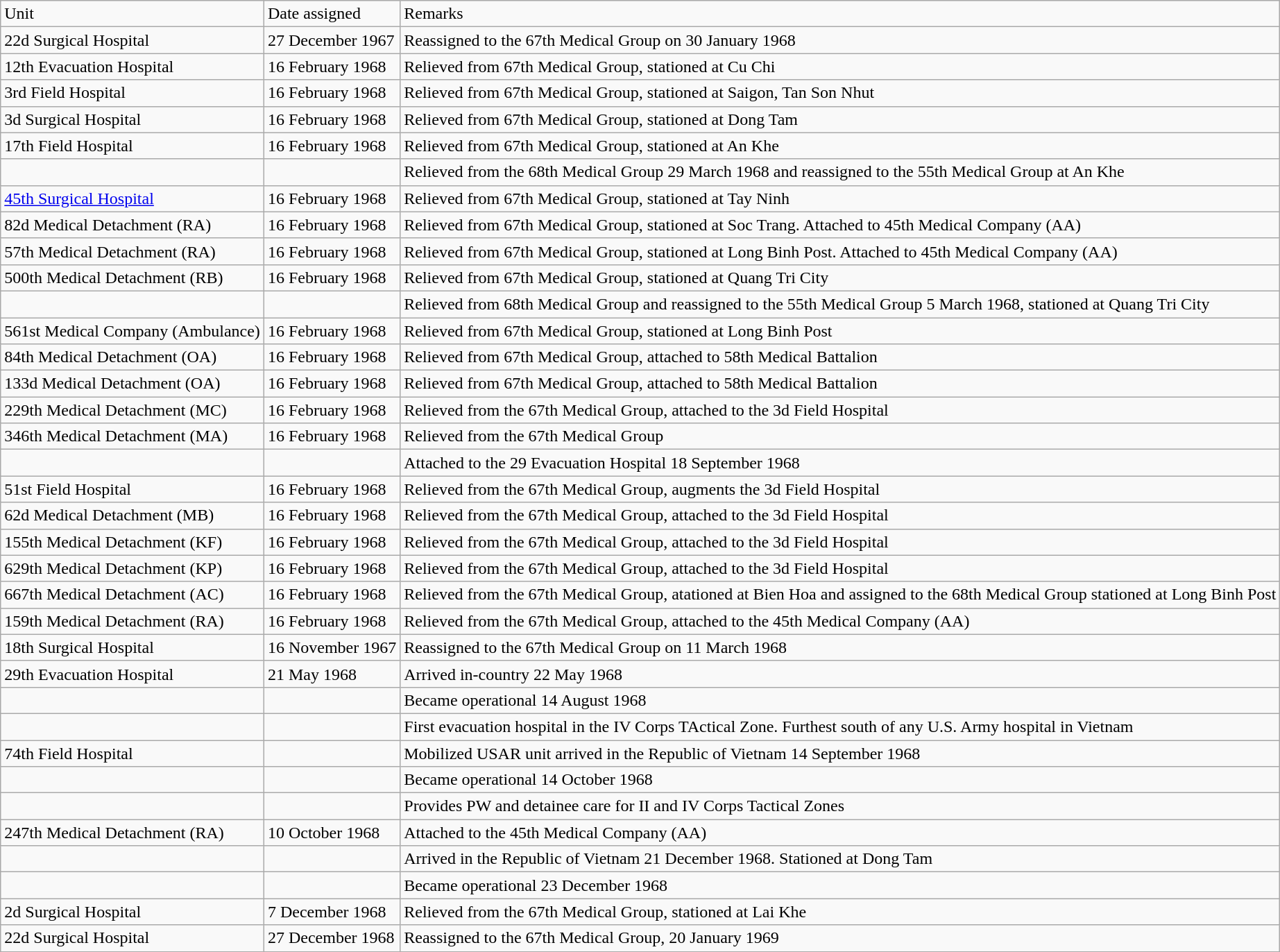<table class="wikitable">
<tr>
<td>Unit</td>
<td>Date assigned</td>
<td>Remarks</td>
</tr>
<tr>
<td>22d Surgical Hospital</td>
<td>27 December 1967</td>
<td>Reassigned to the 67th Medical Group on 30 January 1968</td>
</tr>
<tr>
<td>12th Evacuation Hospital</td>
<td>16 February 1968</td>
<td>Relieved from 67th Medical Group, stationed at Cu Chi</td>
</tr>
<tr>
<td>3rd Field Hospital</td>
<td>16 February 1968</td>
<td>Relieved from 67th Medical Group, stationed at Saigon, Tan Son Nhut</td>
</tr>
<tr>
<td>3d Surgical Hospital</td>
<td>16 February 1968</td>
<td>Relieved from 67th Medical Group, stationed at Dong Tam</td>
</tr>
<tr>
<td>17th Field Hospital</td>
<td>16 February 1968</td>
<td>Relieved from 67th Medical Group, stationed at An Khe</td>
</tr>
<tr>
<td></td>
<td></td>
<td>Relieved from the 68th Medical Group 29 March 1968 and reassigned to the 55th Medical Group at An Khe</td>
</tr>
<tr>
<td><a href='#'>45th Surgical Hospital</a></td>
<td>16 February 1968</td>
<td>Relieved from 67th Medical Group, stationed at Tay Ninh</td>
</tr>
<tr>
<td>82d Medical Detachment (RA)</td>
<td>16 February 1968</td>
<td>Relieved from 67th Medical Group, stationed at Soc Trang. Attached to 45th Medical Company (AA)</td>
</tr>
<tr>
<td>57th Medical Detachment (RA)</td>
<td>16 February 1968</td>
<td>Relieved from 67th Medical Group, stationed at Long Binh Post. Attached to 45th Medical Company (AA)</td>
</tr>
<tr>
<td>500th Medical Detachment (RB)</td>
<td>16 February 1968</td>
<td>Relieved from 67th Medical Group, stationed at Quang Tri City</td>
</tr>
<tr>
<td></td>
<td></td>
<td>Relieved from 68th Medical Group and reassigned to the 55th Medical Group 5 March 1968, stationed at Quang Tri City</td>
</tr>
<tr>
<td>561st Medical Company (Ambulance)</td>
<td>16 February 1968</td>
<td>Relieved from 67th Medical Group, stationed at Long Binh Post</td>
</tr>
<tr>
<td>84th Medical Detachment (OA)</td>
<td>16 February 1968</td>
<td>Relieved from 67th Medical Group, attached to 58th Medical Battalion</td>
</tr>
<tr>
<td>133d Medical Detachment (OA)</td>
<td>16 February 1968</td>
<td>Relieved from 67th Medical Group, attached to 58th Medical Battalion</td>
</tr>
<tr>
<td>229th Medical Detachment (MC)</td>
<td>16 February 1968</td>
<td>Relieved from the 67th Medical Group, attached to the 3d Field Hospital</td>
</tr>
<tr>
<td>346th Medical Detachment (MA)</td>
<td>16 February 1968</td>
<td>Relieved from the 67th Medical Group</td>
</tr>
<tr>
<td></td>
<td></td>
<td>Attached to the 29 Evacuation Hospital 18 September 1968</td>
</tr>
<tr>
<td>51st Field Hospital</td>
<td>16 February 1968</td>
<td>Relieved from the 67th Medical Group, augments the 3d Field Hospital</td>
</tr>
<tr>
<td>62d Medical Detachment (MB)</td>
<td>16 February 1968</td>
<td>Relieved from the 67th Medical Group, attached to the 3d Field Hospital</td>
</tr>
<tr>
<td>155th Medical Detachment (KF)</td>
<td>16 February 1968</td>
<td>Relieved from the 67th Medical Group, attached to the 3d Field Hospital</td>
</tr>
<tr>
<td>629th Medical Detachment (KP)</td>
<td>16 February 1968</td>
<td>Relieved from the 67th Medical Group, attached to the 3d Field Hospital</td>
</tr>
<tr>
<td>667th Medical Detachment (AC)</td>
<td>16 February 1968</td>
<td>Relieved from the 67th Medical Group, atationed at Bien Hoa and assigned to the 68th Medical Group stationed at Long Binh Post</td>
</tr>
<tr>
<td>159th Medical Detachment (RA)</td>
<td>16 February 1968</td>
<td>Relieved from the 67th Medical Group, attached to the 45th Medical Company (AA)</td>
</tr>
<tr>
<td>18th Surgical Hospital</td>
<td>16 November 1967</td>
<td>Reassigned to the 67th Medical Group on 11 March 1968</td>
</tr>
<tr>
<td>29th Evacuation Hospital</td>
<td>21 May 1968</td>
<td>Arrived in-country 22 May 1968</td>
</tr>
<tr>
<td></td>
<td></td>
<td>Became operational 14 August 1968</td>
</tr>
<tr>
<td></td>
<td></td>
<td>First evacuation hospital in the IV Corps TActical Zone. Furthest south of any U.S. Army hospital in Vietnam</td>
</tr>
<tr>
<td>74th Field Hospital</td>
<td></td>
<td>Mobilized USAR unit arrived in the Republic of Vietnam 14 September 1968</td>
</tr>
<tr>
<td></td>
<td></td>
<td>Became operational 14 October 1968</td>
</tr>
<tr>
<td></td>
<td></td>
<td>Provides PW and detainee care for II and IV Corps Tactical Zones</td>
</tr>
<tr>
<td>247th Medical Detachment (RA)</td>
<td>10 October 1968</td>
<td>Attached to the 45th Medical Company (AA)</td>
</tr>
<tr>
<td></td>
<td></td>
<td>Arrived in the Republic of Vietnam 21 December 1968. Stationed at Dong Tam</td>
</tr>
<tr>
<td></td>
<td></td>
<td>Became operational 23 December 1968</td>
</tr>
<tr>
<td>2d Surgical Hospital</td>
<td>7 December 1968</td>
<td>Relieved from the 67th Medical Group, stationed at Lai Khe</td>
</tr>
<tr>
<td>22d Surgical Hospital</td>
<td>27 December 1968</td>
<td>Reassigned to the 67th Medical Group, 20 January 1969</td>
</tr>
<tr>
</tr>
</table>
